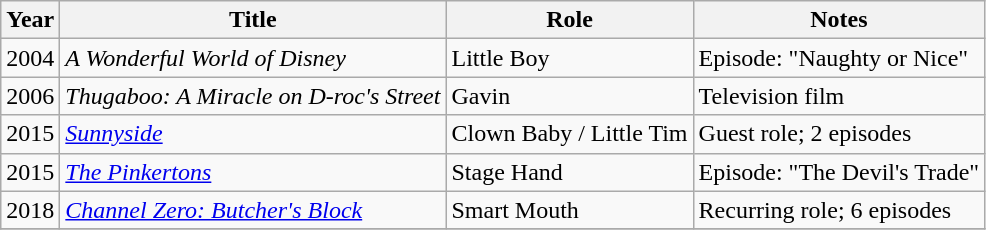<table class="wikitable sortable">
<tr>
<th>Year</th>
<th>Title</th>
<th>Role</th>
<th class="unsortable">Notes</th>
</tr>
<tr>
<td>2004</td>
<td data-sort-value="Wonderful World of Disney, A"><em>A Wonderful World of Disney</em></td>
<td>Little Boy</td>
<td>Episode: "Naughty or Nice"</td>
</tr>
<tr>
<td>2006</td>
<td><em>Thugaboo: A Miracle on D-roc's Street</em></td>
<td>Gavin</td>
<td>Television film</td>
</tr>
<tr>
<td>2015</td>
<td><em><a href='#'>Sunnyside</a></em></td>
<td>Clown Baby / Little Tim</td>
<td>Guest role; 2 episodes</td>
</tr>
<tr>
<td>2015</td>
<td data-sort-value="Pinkertons, The"><em><a href='#'>The Pinkertons</a></em></td>
<td>Stage Hand</td>
<td>Episode: "The Devil's Trade"</td>
</tr>
<tr>
<td>2018</td>
<td><em><a href='#'>Channel Zero: Butcher's Block</a></em></td>
<td>Smart Mouth</td>
<td>Recurring role; 6 episodes</td>
</tr>
<tr>
</tr>
</table>
